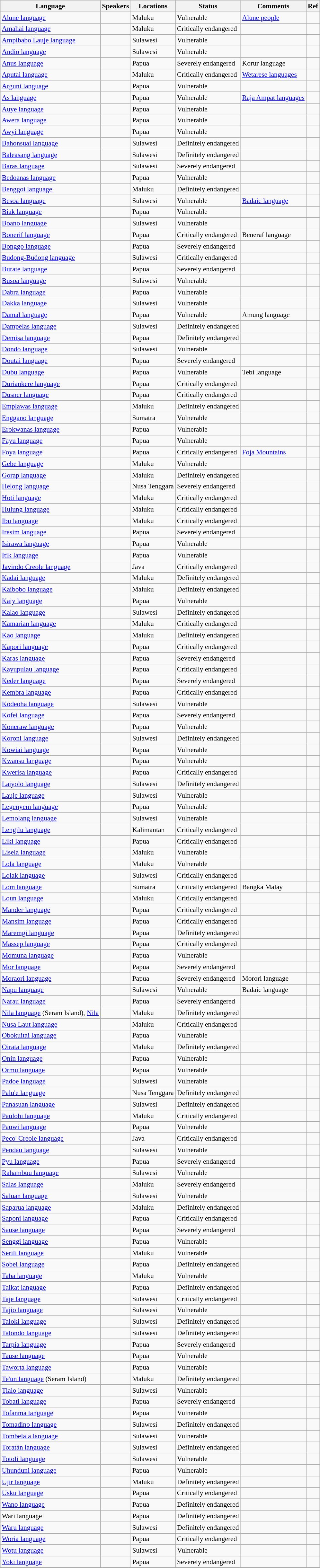<table class="sortable wikitable" align="center" style="font-size:90%">
<tr>
<th>Language</th>
<th>Speakers</th>
<th>Locations</th>
<th>Status</th>
<th>Comments</th>
<th>Ref</th>
</tr>
<tr>
<td><a href='#'>Alune language</a></td>
<td> </td>
<td>Maluku</td>
<td>Vulnerable</td>
<td><a href='#'>Alune people</a></td>
<td> </td>
</tr>
<tr>
<td><a href='#'>Amahai language</a></td>
<td> </td>
<td>Maluku</td>
<td>Critically endangered</td>
<td> </td>
<td> </td>
</tr>
<tr>
<td><a href='#'>Ampibabo Lauje language</a></td>
<td> </td>
<td>Sulawesi</td>
<td>Vulnerable</td>
<td> </td>
<td> </td>
</tr>
<tr>
<td><a href='#'>Andio language</a></td>
<td> </td>
<td>Sulawesi</td>
<td>Vulnerable</td>
<td> </td>
<td> </td>
</tr>
<tr>
<td><a href='#'>Anus language</a></td>
<td> </td>
<td>Papua</td>
<td>Severely endangered</td>
<td>Korur language</td>
<td> </td>
</tr>
<tr>
<td><a href='#'>Aputai language</a></td>
<td> </td>
<td>Maluku</td>
<td>Critically endangered</td>
<td><a href='#'>Wetarese languages</a></td>
<td> </td>
</tr>
<tr>
<td><a href='#'>Arguni language</a></td>
<td> </td>
<td>Papua</td>
<td>Vulnerable</td>
<td> </td>
<td> </td>
</tr>
<tr>
<td><a href='#'>As language</a></td>
<td> </td>
<td>Papua</td>
<td>Vulnerable</td>
<td><a href='#'>Raja Ampat languages</a></td>
<td> </td>
</tr>
<tr>
<td><a href='#'>Auye language</a></td>
<td> </td>
<td>Papua</td>
<td>Vulnerable</td>
<td> </td>
<td> </td>
</tr>
<tr>
<td><a href='#'>Awera language</a></td>
<td> </td>
<td>Papua</td>
<td>Vulnerable</td>
<td> </td>
<td> </td>
</tr>
<tr>
<td><a href='#'>Awyi language</a></td>
<td> </td>
<td>Papua</td>
<td>Vulnerable</td>
<td> </td>
<td> </td>
</tr>
<tr>
<td><a href='#'>Bahonsuai language</a></td>
<td> </td>
<td>Sulawesi</td>
<td>Definitely endangered</td>
<td> </td>
<td> </td>
</tr>
<tr>
<td><a href='#'>Baleasang language</a></td>
<td> </td>
<td>Sulawesi</td>
<td>Definitely endangered</td>
<td> </td>
<td> </td>
</tr>
<tr>
<td><a href='#'>Baras language</a></td>
<td> </td>
<td>Sulawesi</td>
<td>Severely endangered</td>
<td> </td>
<td> </td>
</tr>
<tr>
<td><a href='#'>Bedoanas language</a></td>
<td> </td>
<td>Papua</td>
<td>Vulnerable</td>
<td> </td>
<td> </td>
</tr>
<tr>
<td><a href='#'>Benggoi language</a></td>
<td> </td>
<td>Maluku</td>
<td>Definitely endangered</td>
<td> </td>
<td> </td>
</tr>
<tr>
<td><a href='#'>Besoa language</a></td>
<td> </td>
<td>Sulawesi</td>
<td>Vulnerable</td>
<td><a href='#'>Badaic language</a></td>
<td> </td>
</tr>
<tr>
<td><a href='#'>Biak language</a></td>
<td> </td>
<td>Papua</td>
<td>Vulnerable</td>
<td> </td>
<td> </td>
</tr>
<tr>
<td><a href='#'>Boano language</a></td>
<td> </td>
<td>Sulawesi</td>
<td>Vulnerable</td>
<td> </td>
<td> </td>
</tr>
<tr>
<td><a href='#'>Bonerif language</a></td>
<td> </td>
<td>Papua</td>
<td>Critically endangered</td>
<td>Beneraf language</td>
<td> </td>
</tr>
<tr>
<td><a href='#'>Bonggo language</a></td>
<td> </td>
<td>Papua</td>
<td>Severely endangered</td>
<td> </td>
<td> </td>
</tr>
<tr>
<td><a href='#'>Budong-Budong language</a></td>
<td> </td>
<td>Sulawesi</td>
<td>Critically endangered</td>
<td> </td>
<td> </td>
</tr>
<tr>
<td><a href='#'>Burate language</a></td>
<td> </td>
<td>Papua</td>
<td>Severely endangered</td>
<td> </td>
<td> </td>
</tr>
<tr>
<td><a href='#'>Busoa language</a></td>
<td> </td>
<td>Sulawesi</td>
<td>Vulnerable</td>
<td> </td>
<td> </td>
</tr>
<tr>
<td><a href='#'>Dabra language</a></td>
<td> </td>
<td>Papua</td>
<td>Vulnerable</td>
<td> </td>
<td> </td>
</tr>
<tr>
<td><a href='#'>Dakka language</a></td>
<td> </td>
<td>Sulawesi</td>
<td>Vulnerable</td>
<td> </td>
<td> </td>
</tr>
<tr>
<td><a href='#'>Damal language</a></td>
<td> </td>
<td>Papua</td>
<td>Vulnerable</td>
<td>Amung language</td>
<td> </td>
</tr>
<tr>
<td><a href='#'>Dampelas language</a></td>
<td> </td>
<td>Sulawesi</td>
<td>Definitely endangered</td>
<td> </td>
<td> </td>
</tr>
<tr>
<td><a href='#'>Demisa language</a></td>
<td> </td>
<td>Papua</td>
<td>Definitely endangered</td>
<td> </td>
<td> </td>
</tr>
<tr>
<td><a href='#'>Dondo language</a></td>
<td> </td>
<td>Sulawesi</td>
<td>Vulnerable</td>
<td> </td>
<td> </td>
</tr>
<tr>
<td><a href='#'>Doutai language</a></td>
<td> </td>
<td>Papua</td>
<td>Severely endangered</td>
<td> </td>
<td> </td>
</tr>
<tr>
<td><a href='#'>Dubu language</a></td>
<td> </td>
<td>Papua</td>
<td>Vulnerable</td>
<td>Tebi language</td>
<td> </td>
</tr>
<tr>
<td><a href='#'>Duriankere language</a></td>
<td> </td>
<td>Papua</td>
<td>Critically endangered</td>
<td> </td>
<td> </td>
</tr>
<tr>
<td><a href='#'>Dusner language</a></td>
<td> </td>
<td>Papua</td>
<td>Critically endangered</td>
<td> </td>
<td> </td>
</tr>
<tr>
<td><a href='#'>Emplawas language</a></td>
<td> </td>
<td>Maluku</td>
<td>Definitely endangered</td>
<td> </td>
<td> </td>
</tr>
<tr>
<td><a href='#'>Enggano language</a></td>
<td> </td>
<td>Sumatra</td>
<td>Vulnerable</td>
<td> </td>
<td> </td>
</tr>
<tr>
<td><a href='#'>Erokwanas language</a></td>
<td> </td>
<td>Papua</td>
<td>Vulnerable</td>
<td> </td>
<td> </td>
</tr>
<tr>
<td><a href='#'>Fayu language</a></td>
<td> </td>
<td>Papua</td>
<td>Vulnerable</td>
<td> </td>
<td> </td>
</tr>
<tr>
<td><a href='#'>Foya language</a></td>
<td> </td>
<td>Papua</td>
<td>Critically endangered</td>
<td><a href='#'>Foja Mountains</a></td>
<td> </td>
</tr>
<tr>
<td><a href='#'>Gebe language</a></td>
<td> </td>
<td>Maluku</td>
<td>Vulnerable</td>
<td> </td>
<td> </td>
</tr>
<tr>
<td><a href='#'>Gorap language</a></td>
<td> </td>
<td>Maluku</td>
<td>Definitely endangered</td>
<td> </td>
<td> </td>
</tr>
<tr>
<td><a href='#'>Helong language</a></td>
<td> </td>
<td>Nusa Tenggara</td>
<td>Severely endangered</td>
<td> </td>
<td> </td>
</tr>
<tr>
<td><a href='#'>Hoti language</a></td>
<td> </td>
<td>Maluku</td>
<td>Critically endangered</td>
<td> </td>
<td> </td>
</tr>
<tr>
<td><a href='#'>Hulung language</a></td>
<td> </td>
<td>Maluku</td>
<td>Critically endangered</td>
<td> </td>
<td> </td>
</tr>
<tr>
<td><a href='#'>Ibu language</a></td>
<td> </td>
<td>Maluku</td>
<td>Critically endangered</td>
<td> </td>
<td> </td>
</tr>
<tr>
<td><a href='#'>Iresim language</a></td>
<td> </td>
<td>Papua</td>
<td>Severely endangered</td>
<td> </td>
<td> </td>
</tr>
<tr>
<td><a href='#'>Isirawa language</a></td>
<td> </td>
<td>Papua</td>
<td>Vulnerable</td>
<td> </td>
<td> </td>
</tr>
<tr>
<td><a href='#'>Itik language</a></td>
<td> </td>
<td>Papua</td>
<td>Vulnerable</td>
<td> </td>
<td> </td>
</tr>
<tr>
<td><a href='#'>Javindo Creole language</a></td>
<td> </td>
<td>Java</td>
<td>Critically endangered</td>
<td> </td>
<td> </td>
</tr>
<tr>
<td><a href='#'>Kadai language</a></td>
<td> </td>
<td>Maluku</td>
<td>Definitely endangered</td>
<td> </td>
<td> </td>
</tr>
<tr>
<td><a href='#'>Kaibobo language</a></td>
<td> </td>
<td>Maluku</td>
<td>Definitely endangered</td>
<td> </td>
<td> </td>
</tr>
<tr>
<td><a href='#'>Kaiy language</a></td>
<td> </td>
<td>Papua</td>
<td>Vulnerable</td>
<td> </td>
<td> </td>
</tr>
<tr>
<td><a href='#'>Kalao language</a></td>
<td> </td>
<td>Sulawesi</td>
<td>Definitely endangered</td>
<td> </td>
<td> </td>
</tr>
<tr>
<td><a href='#'>Kamarian language</a></td>
<td> </td>
<td>Maluku</td>
<td>Critically endangered</td>
<td> </td>
<td> </td>
</tr>
<tr>
<td><a href='#'>Kao language</a></td>
<td> </td>
<td>Maluku</td>
<td>Definitely endangered</td>
<td> </td>
<td> </td>
</tr>
<tr>
<td><a href='#'>Kapori language</a></td>
<td> </td>
<td>Papua</td>
<td>Critically endangered</td>
<td> </td>
<td> </td>
</tr>
<tr>
<td><a href='#'>Karas language</a></td>
<td> </td>
<td>Papua</td>
<td>Severely endangered</td>
<td> </td>
<td> </td>
</tr>
<tr>
<td><a href='#'>Kayupulau language</a></td>
<td> </td>
<td>Papua</td>
<td>Critically endangered</td>
<td> </td>
<td> </td>
</tr>
<tr>
<td><a href='#'>Keder language</a></td>
<td> </td>
<td>Papua</td>
<td>Severely endangered</td>
<td> </td>
<td> </td>
</tr>
<tr>
<td><a href='#'>Kembra language</a></td>
<td> </td>
<td>Papua</td>
<td>Critically endangered</td>
<td> </td>
<td> </td>
</tr>
<tr>
<td><a href='#'>Kodeoha language</a></td>
<td> </td>
<td>Sulawesi</td>
<td>Vulnerable</td>
<td> </td>
<td> </td>
</tr>
<tr>
<td><a href='#'>Kofei language</a></td>
<td> </td>
<td>Papua</td>
<td>Severely endangered</td>
<td> </td>
<td> </td>
</tr>
<tr>
<td><a href='#'>Koneraw language</a></td>
<td> </td>
<td>Papua</td>
<td>Vulnerable</td>
<td> </td>
<td> </td>
</tr>
<tr>
<td><a href='#'>Koroni language</a></td>
<td> </td>
<td>Sulawesi</td>
<td>Definitely endangered</td>
<td> </td>
<td> </td>
</tr>
<tr>
<td><a href='#'>Kowiai language</a></td>
<td> </td>
<td>Papua</td>
<td>Vulnerable</td>
<td> </td>
<td> </td>
</tr>
<tr>
<td><a href='#'>Kwansu language</a></td>
<td> </td>
<td>Papua</td>
<td>Vulnerable</td>
<td> </td>
<td> </td>
</tr>
<tr>
<td><a href='#'>Kwerisa language</a></td>
<td> </td>
<td>Papua</td>
<td>Critically endangered</td>
<td> </td>
<td> </td>
</tr>
<tr>
<td><a href='#'>Laiyolo language</a></td>
<td> </td>
<td>Sulawesi</td>
<td>Definitely endangered</td>
<td> </td>
<td> </td>
</tr>
<tr>
<td><a href='#'>Lauje language</a></td>
<td> </td>
<td>Sulawesi</td>
<td>Vulnerable</td>
<td> </td>
<td> </td>
</tr>
<tr>
<td><a href='#'>Legenyem language</a></td>
<td> </td>
<td>Papua</td>
<td>Vulnerable</td>
<td> </td>
<td> </td>
</tr>
<tr>
<td><a href='#'>Lemolang language</a></td>
<td> </td>
<td>Sulawesi</td>
<td>Vulnerable</td>
<td> </td>
<td> </td>
</tr>
<tr>
<td><a href='#'>Lengilu language</a></td>
<td> </td>
<td>Kalimantan</td>
<td>Critically endangered</td>
<td> </td>
<td> </td>
</tr>
<tr>
<td><a href='#'>Liki language</a></td>
<td> </td>
<td>Papua</td>
<td>Critically endangered</td>
<td> </td>
<td> </td>
</tr>
<tr>
<td><a href='#'>Lisela language</a></td>
<td> </td>
<td>Maluku</td>
<td>Vulnerable</td>
<td> </td>
<td> </td>
</tr>
<tr>
<td><a href='#'>Lola language</a></td>
<td> </td>
<td>Maluku</td>
<td>Vulnerable</td>
<td> </td>
<td> </td>
</tr>
<tr>
<td><a href='#'>Lolak language</a></td>
<td> </td>
<td>Sulawesi</td>
<td>Critically endangered</td>
<td> </td>
<td> </td>
</tr>
<tr>
<td><a href='#'>Lom language</a></td>
<td> </td>
<td>Sumatra</td>
<td>Critically endangered</td>
<td>Bangka Malay</td>
<td> </td>
</tr>
<tr>
<td><a href='#'>Loun language</a></td>
<td> </td>
<td>Maluku</td>
<td>Critically endangered</td>
<td> </td>
<td> </td>
</tr>
<tr>
<td><a href='#'>Mander language</a></td>
<td> </td>
<td>Papua</td>
<td>Critically endangered</td>
<td> </td>
<td> </td>
</tr>
<tr>
<td><a href='#'>Mansim language</a></td>
<td> </td>
<td>Papua</td>
<td>Critically endangered</td>
<td> </td>
<td> </td>
</tr>
<tr>
<td><a href='#'>Maremgi language</a></td>
<td> </td>
<td>Papua</td>
<td>Definitely endangered</td>
<td> </td>
<td> </td>
</tr>
<tr>
<td><a href='#'>Massep language</a></td>
<td> </td>
<td>Papua</td>
<td>Critically endangered</td>
<td> </td>
<td> </td>
</tr>
<tr>
<td><a href='#'>Momuna language</a></td>
<td> </td>
<td>Papua</td>
<td>Vulnerable</td>
<td> </td>
<td> </td>
</tr>
<tr>
<td><a href='#'>Mor language</a></td>
<td> </td>
<td>Papua</td>
<td>Severely endangered</td>
<td> </td>
<td> </td>
</tr>
<tr>
<td><a href='#'>Moraori language</a></td>
<td> </td>
<td>Papua</td>
<td>Severely endangered</td>
<td>Morori language</td>
<td> </td>
</tr>
<tr>
<td><a href='#'>Napu language</a></td>
<td> </td>
<td>Sulawesi</td>
<td>Vulnerable</td>
<td>Badaic language</td>
<td> </td>
</tr>
<tr>
<td><a href='#'>Narau language</a></td>
<td> </td>
<td>Papua</td>
<td>Severely endangered</td>
<td> </td>
<td> </td>
</tr>
<tr>
<td><a href='#'>Nila language</a> (Seram Island), <a href='#'>Nila</a></td>
<td> </td>
<td>Maluku</td>
<td>Definitely endangered</td>
<td> </td>
<td> </td>
</tr>
<tr>
<td><a href='#'>Nusa Laut language</a></td>
<td> </td>
<td>Maluku</td>
<td>Critically endangered</td>
<td> </td>
<td> </td>
</tr>
<tr>
<td><a href='#'>Obokuitai language</a></td>
<td> </td>
<td>Papua</td>
<td>Vulnerable</td>
<td> </td>
<td> </td>
</tr>
<tr>
<td><a href='#'>Oirata language</a></td>
<td> </td>
<td>Maluku</td>
<td>Definitely endangered</td>
<td> </td>
<td> </td>
</tr>
<tr>
<td><a href='#'>Onin language</a></td>
<td> </td>
<td>Papua</td>
<td>Vulnerable</td>
<td> </td>
<td> </td>
</tr>
<tr>
<td><a href='#'>Ormu language</a></td>
<td> </td>
<td>Papua</td>
<td>Vulnerable</td>
<td> </td>
<td> </td>
</tr>
<tr>
<td><a href='#'>Padoe language</a></td>
<td> </td>
<td>Sulawesi</td>
<td>Vulnerable</td>
<td> </td>
<td> </td>
</tr>
<tr>
<td><a href='#'>Palu'e language</a></td>
<td> </td>
<td>Nusa Tenggara</td>
<td>Definitely endangered</td>
<td> </td>
<td> </td>
</tr>
<tr>
<td><a href='#'>Panasuan language</a></td>
<td> </td>
<td>Sulawesi</td>
<td>Definitely endangered</td>
<td> </td>
<td> </td>
</tr>
<tr>
<td><a href='#'>Paulohi language</a></td>
<td> </td>
<td>Maluku</td>
<td>Critically endangered</td>
<td> </td>
<td> </td>
</tr>
<tr>
<td><a href='#'>Pauwi language</a></td>
<td> </td>
<td>Papua</td>
<td>Vulnerable</td>
<td> </td>
<td> </td>
</tr>
<tr>
<td><a href='#'>Peco' Creole language</a></td>
<td> </td>
<td>Java</td>
<td>Critically endangered</td>
<td> </td>
<td> </td>
</tr>
<tr>
<td><a href='#'>Pendau language</a></td>
<td> </td>
<td>Sulawesi</td>
<td>Vulnerable</td>
<td> </td>
<td> </td>
</tr>
<tr>
<td><a href='#'>Pyu language</a></td>
<td> </td>
<td>Papua</td>
<td>Severely endangered</td>
<td> </td>
<td> </td>
</tr>
<tr>
<td><a href='#'>Rahambuu language</a></td>
<td> </td>
<td>Sulawesi</td>
<td>Vulnerable</td>
<td> </td>
<td> </td>
</tr>
<tr>
<td><a href='#'>Salas language</a></td>
<td> </td>
<td>Maluku</td>
<td>Severely endangered</td>
<td> </td>
<td> </td>
</tr>
<tr>
<td><a href='#'>Saluan language</a></td>
<td> </td>
<td>Sulawesi</td>
<td>Vulnerable</td>
<td> </td>
<td> </td>
</tr>
<tr>
<td><a href='#'>Saparua language</a></td>
<td> </td>
<td>Maluku</td>
<td>Definitely endangered</td>
<td> </td>
<td> </td>
</tr>
<tr>
<td><a href='#'>Saponi language</a></td>
<td> </td>
<td>Papua</td>
<td>Critically endangered</td>
<td> </td>
<td> </td>
</tr>
<tr>
<td><a href='#'>Sause language</a></td>
<td> </td>
<td>Papua</td>
<td>Severely endangered</td>
<td> </td>
<td> </td>
</tr>
<tr>
<td><a href='#'>Senggi language</a></td>
<td> </td>
<td>Papua</td>
<td>Vulnerable</td>
<td> </td>
<td> </td>
</tr>
<tr>
<td><a href='#'>Serili language</a></td>
<td> </td>
<td>Maluku</td>
<td>Vulnerable</td>
<td> </td>
<td> </td>
</tr>
<tr>
<td><a href='#'>Sobei language</a></td>
<td> </td>
<td>Papua</td>
<td>Definitely endangered</td>
<td> </td>
<td> </td>
</tr>
<tr>
<td><a href='#'>Taba language</a></td>
<td> </td>
<td>Maluku</td>
<td>Vulnerable</td>
<td> </td>
<td> </td>
</tr>
<tr>
<td><a href='#'>Taikat language</a></td>
<td> </td>
<td>Papua</td>
<td>Definitely endangered</td>
<td> </td>
<td> </td>
</tr>
<tr>
<td><a href='#'>Taje language</a></td>
<td> </td>
<td>Sulawesi</td>
<td>Critically endangered</td>
<td> </td>
<td> </td>
</tr>
<tr>
<td><a href='#'>Tajio language</a></td>
<td> </td>
<td>Sulawesi</td>
<td>Vulnerable</td>
<td> </td>
<td> </td>
</tr>
<tr>
<td><a href='#'>Taloki language</a></td>
<td> </td>
<td>Sulawesi</td>
<td>Definitely endangered</td>
<td> </td>
<td> </td>
</tr>
<tr>
<td><a href='#'>Talondo language</a></td>
<td> </td>
<td>Sulawesi</td>
<td>Definitely endangered</td>
<td> </td>
<td> </td>
</tr>
<tr>
<td><a href='#'>Tarpia language</a></td>
<td> </td>
<td>Papua</td>
<td>Severely endangered</td>
<td> </td>
<td> </td>
</tr>
<tr>
<td><a href='#'>Tause language</a></td>
<td> </td>
<td>Papua</td>
<td>Vulnerable</td>
<td> </td>
<td> </td>
</tr>
<tr>
<td><a href='#'>Taworta language</a></td>
<td> </td>
<td>Papua</td>
<td>Vulnerable</td>
<td> </td>
<td> </td>
</tr>
<tr>
<td><a href='#'>Te'un language</a> (Seram Island)</td>
<td> </td>
<td>Maluku</td>
<td>Definitely endangered</td>
<td> </td>
<td> </td>
</tr>
<tr>
<td><a href='#'>Tialo language</a></td>
<td> </td>
<td>Sulawesi</td>
<td>Vulnerable</td>
<td> </td>
<td> </td>
</tr>
<tr>
<td><a href='#'>Tobati language</a></td>
<td> </td>
<td>Papua</td>
<td>Severely endangered</td>
<td> </td>
<td> </td>
</tr>
<tr>
<td><a href='#'>Tofanma language</a></td>
<td> </td>
<td>Papua</td>
<td>Vulnerable</td>
<td> </td>
<td> </td>
</tr>
<tr>
<td><a href='#'>Tomadino language</a></td>
<td> </td>
<td>Sulawesi</td>
<td>Definitely endangered</td>
<td> </td>
<td> </td>
</tr>
<tr>
<td><a href='#'>Tombelala language</a></td>
<td> </td>
<td>Sulawesi</td>
<td>Vulnerable</td>
<td> </td>
<td> </td>
</tr>
<tr>
<td><a href='#'>Toratán language</a></td>
<td> </td>
<td>Sulawesi</td>
<td>Definitely endangered</td>
<td> </td>
<td> </td>
</tr>
<tr>
<td><a href='#'>Totoli language</a></td>
<td> </td>
<td>Sulawesi</td>
<td>Vulnerable</td>
<td> </td>
<td> </td>
</tr>
<tr>
<td><a href='#'>Uhunduni language</a></td>
<td> </td>
<td>Papua</td>
<td>Vulnerable</td>
<td> </td>
<td> </td>
</tr>
<tr>
<td><a href='#'>Ujir language</a></td>
<td> </td>
<td>Maluku</td>
<td>Definitely endangered</td>
<td> </td>
<td> </td>
</tr>
<tr>
<td><a href='#'>Usku language</a></td>
<td> </td>
<td>Papua</td>
<td>Critically endangered</td>
<td> </td>
<td> </td>
</tr>
<tr>
<td><a href='#'>Wano language</a></td>
<td> </td>
<td>Papua</td>
<td>Definitely endangered</td>
<td> </td>
<td> </td>
</tr>
<tr>
<td>Wari language</td>
<td> </td>
<td>Papua</td>
<td>Definitely endangered</td>
<td> </td>
<td> </td>
</tr>
<tr>
<td><a href='#'>Waru language</a></td>
<td> </td>
<td>Sulawesi</td>
<td>Definitely endangered</td>
<td> </td>
<td> </td>
</tr>
<tr>
<td><a href='#'>Woria language</a></td>
<td> </td>
<td>Papua</td>
<td>Critically endangered</td>
<td> </td>
<td> </td>
</tr>
<tr>
<td><a href='#'>Wotu language</a></td>
<td> </td>
<td>Sulawesi</td>
<td>Vulnerable</td>
<td> </td>
<td> </td>
</tr>
<tr>
<td><a href='#'>Yoki language</a></td>
<td> </td>
<td>Papua</td>
<td>Severely endangered</td>
<td> </td>
<td> </td>
</tr>
<tr>
</tr>
</table>
